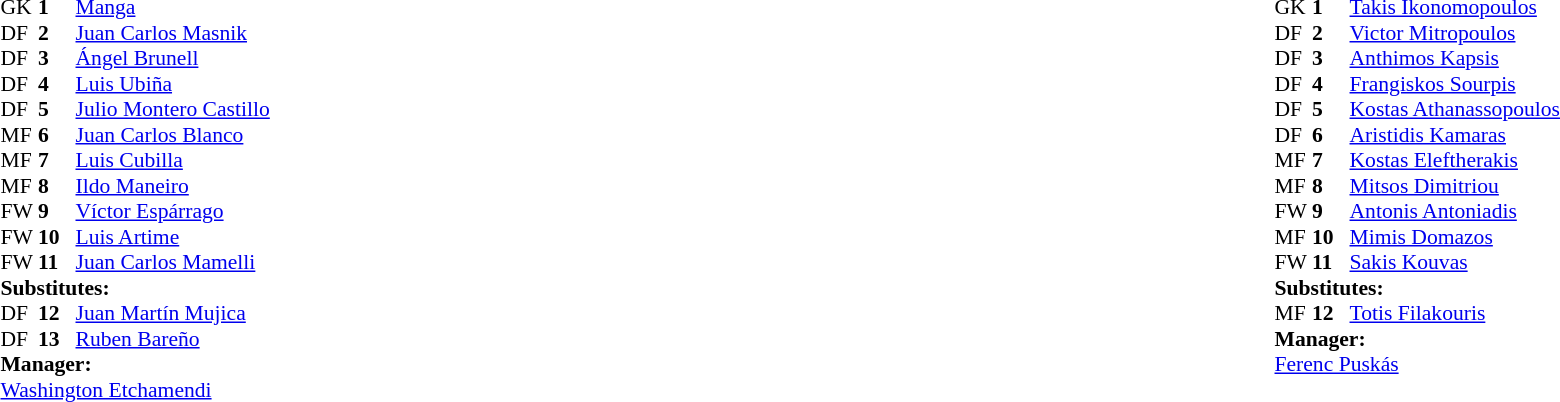<table width=100%>
<tr>
<td valign="top" width="50%"><br><table style="font-size:90%" cellspacing="0" cellpadding="0">
<tr>
<td colspan="4"></td>
</tr>
<tr>
<th width=25></th>
<th width=25></th>
</tr>
<tr>
<td>GK</td>
<td><strong>1</strong></td>
<td> <a href='#'>Manga</a></td>
</tr>
<tr>
<td>DF</td>
<td><strong>2</strong></td>
<td> <a href='#'>Juan Carlos Masnik</a></td>
</tr>
<tr>
<td>DF</td>
<td><strong>3</strong></td>
<td> <a href='#'>Ángel Brunell</a></td>
</tr>
<tr>
<td>DF</td>
<td><strong>4</strong></td>
<td> <a href='#'>Luis Ubiña</a></td>
</tr>
<tr>
<td>DF</td>
<td><strong>5</strong></td>
<td> <a href='#'>Julio Montero Castillo</a></td>
</tr>
<tr>
<td>MF</td>
<td><strong>6</strong></td>
<td> <a href='#'>Juan Carlos Blanco</a></td>
</tr>
<tr>
<td>MF</td>
<td><strong>7</strong></td>
<td> <a href='#'>Luis Cubilla</a> </td>
</tr>
<tr>
<td>MF</td>
<td><strong>8</strong></td>
<td> <a href='#'>Ildo Maneiro</a></td>
</tr>
<tr>
<td>FW</td>
<td><strong>9</strong></td>
<td> <a href='#'>Víctor Espárrago</a></td>
</tr>
<tr>
<td>FW</td>
<td><strong>10</strong></td>
<td> <a href='#'>Luis Artime</a></td>
</tr>
<tr>
<td>FW</td>
<td><strong>11</strong></td>
<td> <a href='#'>Juan Carlos Mamelli</a> </td>
</tr>
<tr>
<td colspan=3><strong>Substitutes:</strong></td>
</tr>
<tr>
<td>DF</td>
<td><strong>12</strong></td>
<td> <a href='#'>Juan Martín Mujica</a></td>
<td></td>
<td></td>
</tr>
<tr>
<td>DF</td>
<td><strong>13</strong></td>
<td> <a href='#'>Ruben Bareño</a></td>
<td></td>
<td></td>
</tr>
<tr>
<td colspan=3><strong>Manager:</strong></td>
</tr>
<tr>
<td colspan=4> <a href='#'>Washington Etchamendi</a></td>
</tr>
</table>
</td>
<td valign="top" width="50%"><br><table style="font-size:90%" cellspacing="0" cellpadding="0" align=center>
<tr>
<td colspan="4"></td>
</tr>
<tr>
<th width=25></th>
<th width=25></th>
</tr>
<tr>
<td>GK</td>
<td><strong>1</strong></td>
<td> <a href='#'>Takis Ikonomopoulos</a></td>
</tr>
<tr>
<td>DF</td>
<td><strong>2</strong></td>
<td> <a href='#'>Victor Mitropoulos</a></td>
</tr>
<tr>
<td>DF</td>
<td><strong>3</strong></td>
<td> <a href='#'>Anthimos Kapsis</a></td>
</tr>
<tr>
<td>DF</td>
<td><strong>4</strong></td>
<td> <a href='#'>Frangiskos Sourpis</a></td>
</tr>
<tr>
<td>DF</td>
<td><strong>5</strong></td>
<td> <a href='#'>Kostas Athanassopoulos</a></td>
</tr>
<tr>
<td>DF</td>
<td><strong>6</strong></td>
<td> <a href='#'>Aristidis Kamaras</a> </td>
</tr>
<tr>
<td>MF</td>
<td><strong>7</strong></td>
<td> <a href='#'>Kostas Eleftherakis</a></td>
</tr>
<tr>
<td>MF</td>
<td><strong>8</strong></td>
<td> <a href='#'>Mitsos Dimitriou</a></td>
</tr>
<tr>
<td>FW</td>
<td><strong>9</strong></td>
<td> <a href='#'>Antonis Antoniadis</a></td>
</tr>
<tr>
<td>MF</td>
<td><strong>10</strong></td>
<td> <a href='#'>Mimis Domazos</a></td>
</tr>
<tr>
<td>FW</td>
<td><strong>11</strong></td>
<td> <a href='#'>Sakis Kouvas</a></td>
</tr>
<tr>
<td colspan=3><strong>Substitutes:</strong></td>
</tr>
<tr>
<td>MF</td>
<td><strong>12</strong></td>
<td> <a href='#'>Totis Filakouris</a></td>
<td></td>
<td></td>
</tr>
<tr>
<td colspan="5"></td>
</tr>
<tr>
<td colspan=3><strong>Manager:</strong></td>
</tr>
<tr>
<td colspan=4> <a href='#'>Ferenc Puskás</a></td>
</tr>
</table>
</td>
</tr>
</table>
